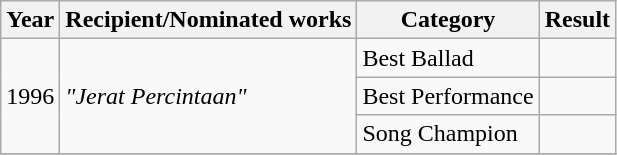<table class="wikitable">
<tr>
<th>Year</th>
<th>Recipient/Nominated works</th>
<th>Category</th>
<th>Result</th>
</tr>
<tr>
<td rowspan="3">1996</td>
<td rowspan="3"><em>"Jerat Percintaan"</em></td>
<td rowspan="1">Best Ballad</td>
<td></td>
</tr>
<tr>
<td>Best Performance</td>
<td></td>
</tr>
<tr>
<td>Song Champion</td>
<td></td>
</tr>
<tr>
</tr>
</table>
